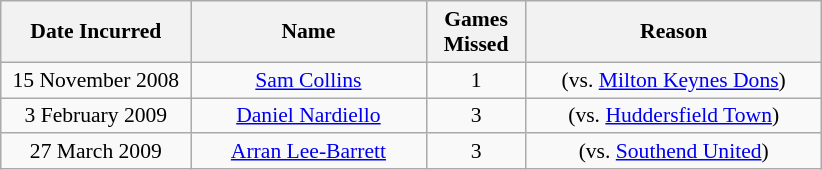<table class="wikitable" style="font-size: 90%; text-align: center;">
<tr>
<th width=120>Date Incurred</th>
<th width=150>Name</th>
<th width=60>Games Missed</th>
<th width=190>Reason</th>
</tr>
<tr>
<td>15 November 2008</td>
<td><a href='#'>Sam Collins</a></td>
<td>1</td>
<td> (vs. <a href='#'>Milton Keynes Dons</a>)</td>
</tr>
<tr>
<td>3 February 2009</td>
<td><a href='#'>Daniel Nardiello</a></td>
<td>3</td>
<td> (vs. <a href='#'>Huddersfield Town</a>)</td>
</tr>
<tr>
<td>27 March 2009</td>
<td><a href='#'>Arran Lee-Barrett</a></td>
<td>3</td>
<td> (vs. <a href='#'>Southend United</a>)</td>
</tr>
</table>
